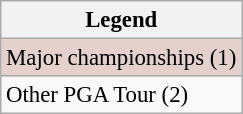<table class="wikitable" style="font-size:95%;">
<tr>
<th>Legend</th>
</tr>
<tr style="background:#e5d1cb;">
<td>Major championships (1)</td>
</tr>
<tr>
<td>Other PGA Tour (2)</td>
</tr>
</table>
